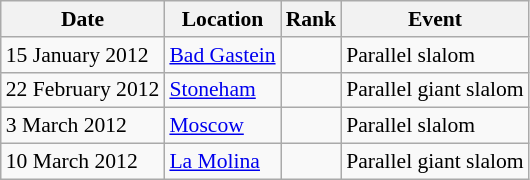<table class="wikitable sortable" style="font-size:90%" style="text-align:center">
<tr>
<th>Date</th>
<th>Location</th>
<th>Rank</th>
<th>Event</th>
</tr>
<tr>
<td>15 January 2012</td>
<td><a href='#'>Bad Gastein</a></td>
<td></td>
<td>Parallel slalom</td>
</tr>
<tr>
<td>22 February 2012</td>
<td><a href='#'>Stoneham</a></td>
<td></td>
<td>Parallel giant slalom</td>
</tr>
<tr>
<td>3 March 2012</td>
<td><a href='#'>Moscow</a></td>
<td></td>
<td>Parallel slalom</td>
</tr>
<tr>
<td>10 March 2012</td>
<td><a href='#'>La Molina</a></td>
<td></td>
<td>Parallel giant slalom</td>
</tr>
</table>
